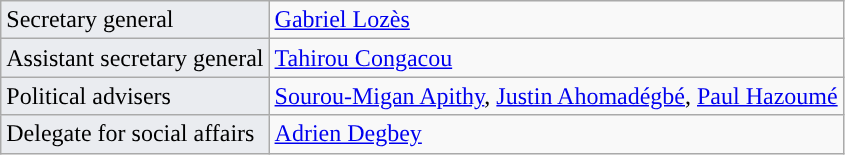<table class="wikitable">
<tr>
<td style="background: #EAECF0">Secretary general</td>
<td><a href='#'>Gabriel Lozès</a></td>
</tr>
<tr>
<td style="background: #EAECF0">Assistant secretary general</td>
<td><a href='#'>Tahirou Congacou</a></td>
</tr>
<tr>
<td style="background: #EAECF0">Political advisers</td>
<td><a href='#'>Sourou-Migan Apithy</a>, <a href='#'>Justin Ahomadégbé</a>, <a href='#'>Paul Hazoumé</a></td>
</tr>
<tr>
<td style="background: #EAECF0">Delegate for social affairs</td>
<td><a href='#'>Adrien Degbey</a></td>
</tr>
</table>
